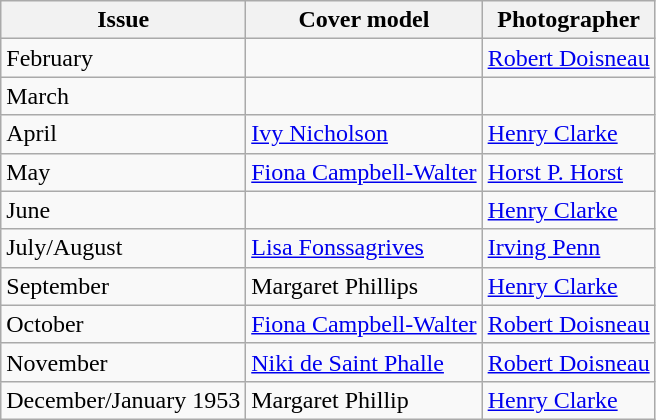<table class="sortable wikitable">
<tr>
<th>Issue</th>
<th>Cover model</th>
<th>Photographer</th>
</tr>
<tr>
<td>February</td>
<td></td>
<td><a href='#'>Robert Doisneau</a></td>
</tr>
<tr>
<td>March</td>
<td></td>
<td></td>
</tr>
<tr>
<td>April</td>
<td><a href='#'>Ivy Nicholson</a></td>
<td><a href='#'>Henry Clarke</a></td>
</tr>
<tr>
<td>May</td>
<td><a href='#'>Fiona Campbell-Walter</a></td>
<td><a href='#'>Horst P. Horst</a></td>
</tr>
<tr>
<td>June</td>
<td></td>
<td><a href='#'>Henry Clarke</a></td>
</tr>
<tr>
<td>July/August</td>
<td><a href='#'>Lisa Fonssagrives</a></td>
<td><a href='#'>Irving Penn</a></td>
</tr>
<tr>
<td>September</td>
<td>Margaret Phillips</td>
<td><a href='#'>Henry Clarke</a></td>
</tr>
<tr>
<td>October</td>
<td><a href='#'>Fiona Campbell-Walter</a></td>
<td><a href='#'>Robert Doisneau</a></td>
</tr>
<tr>
<td>November</td>
<td><a href='#'>Niki de Saint Phalle</a></td>
<td><a href='#'>Robert Doisneau</a></td>
</tr>
<tr>
<td>December/January 1953</td>
<td>Margaret Phillip</td>
<td><a href='#'>Henry Clarke</a></td>
</tr>
</table>
